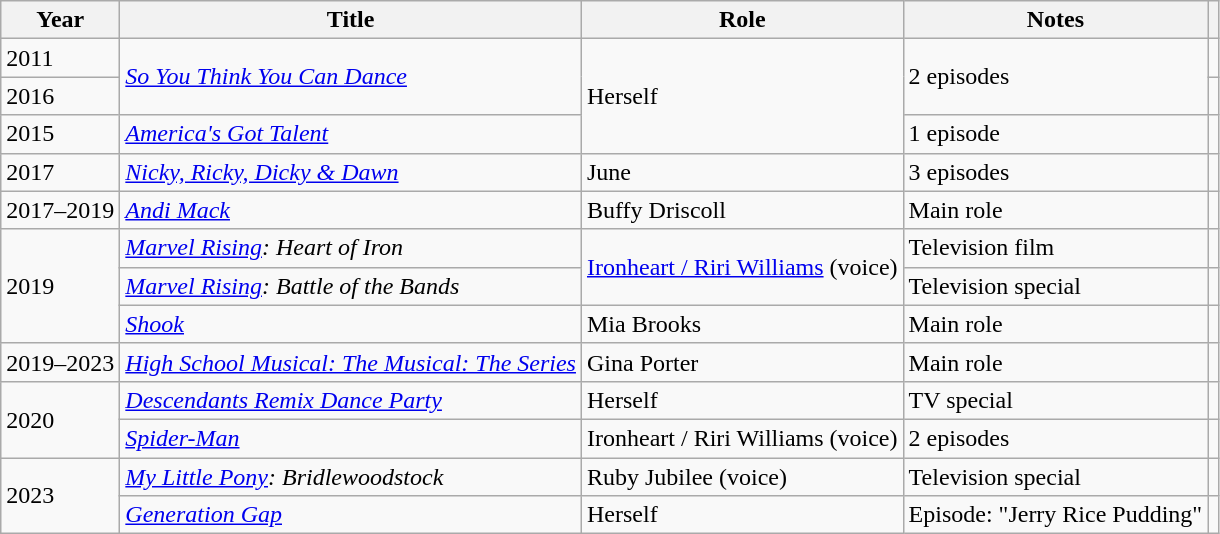<table class="wikitable plainrowheaders sortable">
<tr>
<th scope="col">Year</th>
<th scope="col">Title</th>
<th scope="col">Role</th>
<th scope="col" class="unsortable">Notes</th>
<th scope="col" class="unsortable"></th>
</tr>
<tr>
<td>2011</td>
<td rowspan="2"><em><a href='#'>So You Think You Can Dance</a></em></td>
<td rowspan="3">Herself</td>
<td rowspan="2">2 episodes</td>
<td></td>
</tr>
<tr>
<td>2016</td>
<td></td>
</tr>
<tr>
<td>2015</td>
<td><em><a href='#'>America's Got Talent</a></em></td>
<td>1 episode</td>
<td></td>
</tr>
<tr>
<td>2017</td>
<td><em><a href='#'>Nicky, Ricky, Dicky & Dawn</a></em></td>
<td>June</td>
<td>3 episodes</td>
<td></td>
</tr>
<tr>
<td>2017–2019</td>
<td><em><a href='#'>Andi Mack</a></em></td>
<td>Buffy Driscoll</td>
<td>Main role</td>
<td></td>
</tr>
<tr>
<td rowspan="3">2019</td>
<td><em><a href='#'>Marvel Rising</a>: Heart of Iron</em></td>
<td rowspan="2"><a href='#'>Ironheart / Riri Williams</a> (voice)</td>
<td>Television film</td>
<td></td>
</tr>
<tr>
<td><em><a href='#'>Marvel Rising</a>: Battle of the Bands</em></td>
<td>Television special</td>
<td></td>
</tr>
<tr>
<td><em><a href='#'>Shook</a></em></td>
<td>Mia Brooks</td>
<td>Main role</td>
<td></td>
</tr>
<tr>
<td>2019–2023</td>
<td><em><a href='#'>High School Musical: The Musical: The Series</a></em></td>
<td>Gina Porter</td>
<td>Main role</td>
<td></td>
</tr>
<tr>
<td rowspan="2">2020</td>
<td><em><a href='#'>Descendants Remix Dance Party</a></em></td>
<td>Herself</td>
<td>TV special</td>
<td></td>
</tr>
<tr>
<td><em><a href='#'>Spider-Man</a></em></td>
<td>Ironheart / Riri Williams (voice)</td>
<td>2 episodes</td>
<td></td>
</tr>
<tr>
<td rowspan="2">2023</td>
<td><em><a href='#'>My Little Pony</a>: Bridlewoodstock</em></td>
<td>Ruby Jubilee (voice)</td>
<td>Television special</td>
<td></td>
</tr>
<tr>
<td><em><a href='#'>Generation Gap</a></em></td>
<td>Herself</td>
<td>Episode: "Jerry Rice Pudding"</td>
<td></td>
</tr>
</table>
